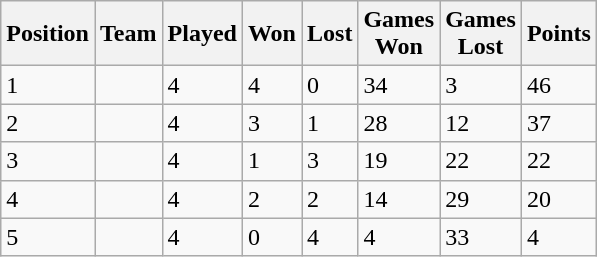<table class="wikitable">
<tr>
<th>Position</th>
<th>Team</th>
<th>Played</th>
<th>Won</th>
<th>Lost</th>
<th>Games<br>Won</th>
<th>Games<br>Lost</th>
<th>Points</th>
</tr>
<tr>
<td>1</td>
<td></td>
<td>4</td>
<td>4</td>
<td>0</td>
<td>34</td>
<td>3</td>
<td>46</td>
</tr>
<tr>
<td>2</td>
<td></td>
<td>4</td>
<td>3</td>
<td>1</td>
<td>28</td>
<td>12</td>
<td>37</td>
</tr>
<tr>
<td>3</td>
<td></td>
<td>4</td>
<td>1</td>
<td>3</td>
<td>19</td>
<td>22</td>
<td>22</td>
</tr>
<tr>
<td>4</td>
<td></td>
<td>4</td>
<td>2</td>
<td>2</td>
<td>14</td>
<td>29</td>
<td>20</td>
</tr>
<tr>
<td>5</td>
<td></td>
<td>4</td>
<td>0</td>
<td>4</td>
<td>4</td>
<td>33</td>
<td>4</td>
</tr>
</table>
